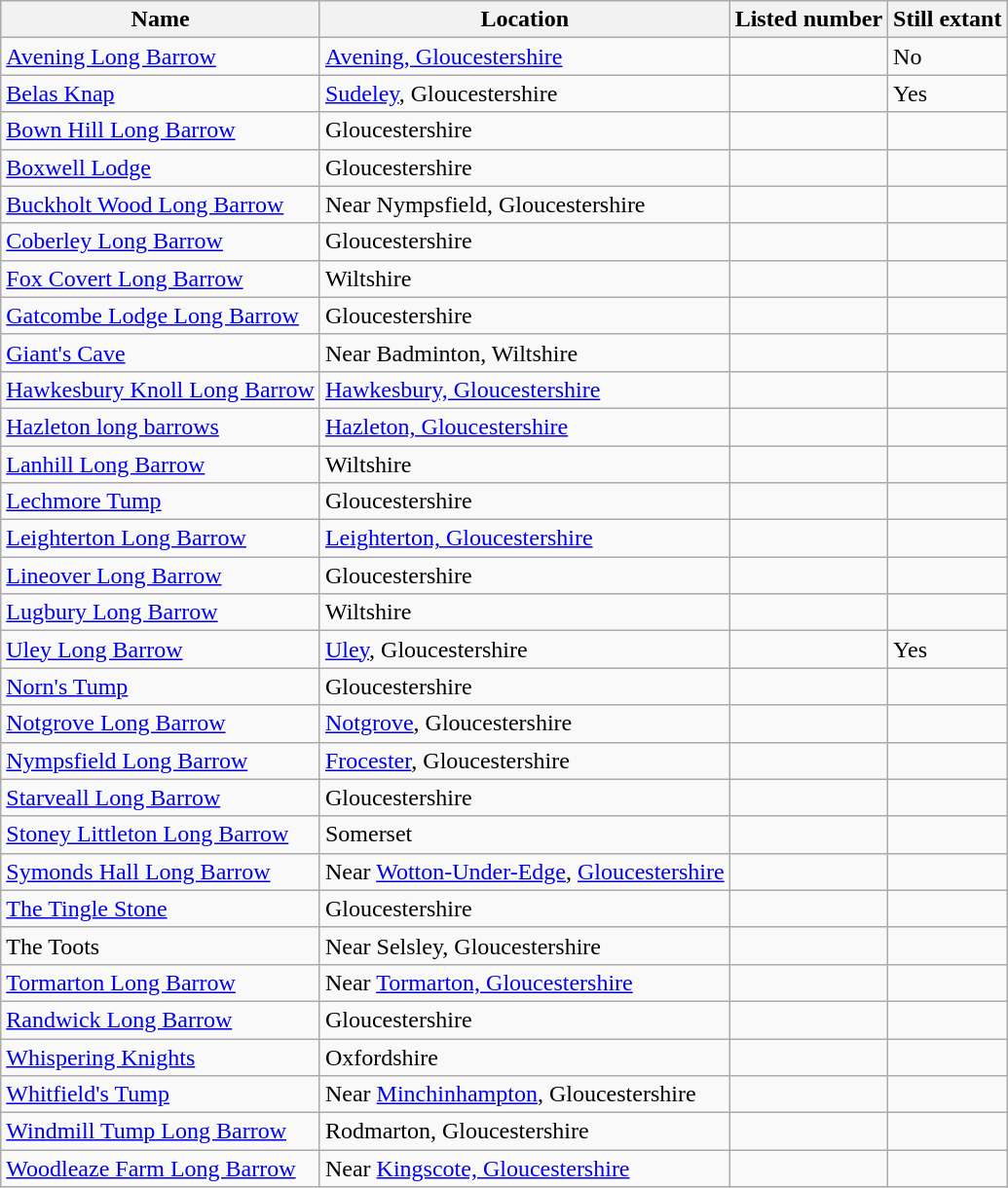<table class="wikitable sortable">
<tr>
<th>Name</th>
<th>Location</th>
<th>Listed number</th>
<th>Still extant</th>
</tr>
<tr>
<td><a href='#'>Avening Long Barrow</a></td>
<td><a href='#'>Avening, Gloucestershire</a></td>
<td></td>
<td>No</td>
</tr>
<tr>
<td><a href='#'>Belas Knap</a></td>
<td><a href='#'>Sudeley</a>, Gloucestershire</td>
<td></td>
<td>Yes</td>
</tr>
<tr>
<td><a href='#'>Bown Hill Long Barrow</a></td>
<td>Gloucestershire</td>
<td></td>
<td></td>
</tr>
<tr>
<td><a href='#'>Boxwell Lodge</a></td>
<td>Gloucestershire</td>
<td></td>
<td></td>
</tr>
<tr>
<td><a href='#'>Buckholt Wood Long Barrow</a></td>
<td>Near Nympsfield, Gloucestershire</td>
<td></td>
<td></td>
</tr>
<tr>
<td><a href='#'>Coberley Long Barrow</a></td>
<td>Gloucestershire</td>
<td></td>
<td></td>
</tr>
<tr>
<td><a href='#'>Fox Covert Long Barrow</a></td>
<td>Wiltshire</td>
<td></td>
<td></td>
</tr>
<tr>
<td><a href='#'>Gatcombe Lodge Long Barrow</a></td>
<td>Gloucestershire</td>
<td></td>
<td></td>
</tr>
<tr>
<td><a href='#'>Giant's Cave</a></td>
<td>Near Badminton, Wiltshire</td>
<td></td>
<td></td>
</tr>
<tr>
<td><a href='#'>Hawkesbury Knoll Long Barrow</a></td>
<td><a href='#'>Hawkesbury, Gloucestershire</a></td>
<td></td>
<td></td>
</tr>
<tr>
<td><a href='#'>Hazleton long barrows</a></td>
<td><a href='#'>Hazleton, Gloucestershire</a></td>
<td></td>
<td></td>
</tr>
<tr>
<td><a href='#'>Lanhill Long Barrow</a></td>
<td>Wiltshire</td>
<td></td>
<td></td>
</tr>
<tr>
<td><a href='#'>Lechmore Tump</a></td>
<td>Gloucestershire</td>
<td></td>
<td></td>
</tr>
<tr>
<td><a href='#'>Leighterton Long Barrow</a></td>
<td><a href='#'>Leighterton, Gloucestershire</a></td>
<td></td>
<td></td>
</tr>
<tr>
<td><a href='#'>Lineover Long Barrow</a></td>
<td>Gloucestershire</td>
<td></td>
<td></td>
</tr>
<tr>
<td><a href='#'>Lugbury Long Barrow</a></td>
<td>Wiltshire</td>
<td></td>
<td></td>
</tr>
<tr>
<td><a href='#'>Uley Long Barrow</a></td>
<td><a href='#'>Uley</a>, Gloucestershire</td>
<td></td>
<td>Yes</td>
</tr>
<tr>
<td><a href='#'>Norn's Tump</a></td>
<td>Gloucestershire</td>
<td></td>
<td></td>
</tr>
<tr>
<td><a href='#'>Notgrove Long Barrow</a></td>
<td><a href='#'>Notgrove</a>, Gloucestershire</td>
<td></td>
<td></td>
</tr>
<tr>
<td><a href='#'>Nympsfield Long Barrow</a></td>
<td><a href='#'>Frocester</a>, Gloucestershire</td>
<td></td>
<td></td>
</tr>
<tr>
<td><a href='#'>Starveall Long Barrow</a></td>
<td>Gloucestershire</td>
<td></td>
<td></td>
</tr>
<tr>
<td><a href='#'>Stoney Littleton Long Barrow</a></td>
<td>Somerset</td>
<td></td>
<td></td>
</tr>
<tr>
<td><a href='#'>Symonds Hall Long Barrow</a></td>
<td>Near <a href='#'>Wotton-Under-Edge</a>, <a href='#'>Gloucestershire</a></td>
<td></td>
<td></td>
</tr>
<tr>
<td><a href='#'>The Tingle Stone</a></td>
<td>Gloucestershire</td>
<td></td>
<td></td>
</tr>
<tr>
<td>The Toots</td>
<td>Near Selsley, Gloucestershire</td>
<td></td>
<td></td>
</tr>
<tr>
<td><a href='#'>Tormarton Long Barrow</a></td>
<td>Near <a href='#'>Tormarton, Gloucestershire</a></td>
<td></td>
<td></td>
</tr>
<tr>
<td><a href='#'>Randwick Long Barrow</a></td>
<td>Gloucestershire</td>
<td></td>
<td></td>
</tr>
<tr>
<td><a href='#'>Whispering Knights</a></td>
<td>Oxfordshire</td>
<td></td>
<td></td>
</tr>
<tr>
<td><a href='#'>Whitfield's Tump</a></td>
<td>Near <a href='#'>Minchinhampton</a>, Gloucestershire</td>
<td></td>
<td></td>
</tr>
<tr>
<td><a href='#'>Windmill Tump Long Barrow</a></td>
<td>Rodmarton, Gloucestershire</td>
<td></td>
<td></td>
</tr>
<tr>
<td><a href='#'>Woodleaze Farm Long Barrow</a></td>
<td>Near <a href='#'>Kingscote, Gloucestershire</a></td>
<td></td>
<td></td>
</tr>
</table>
